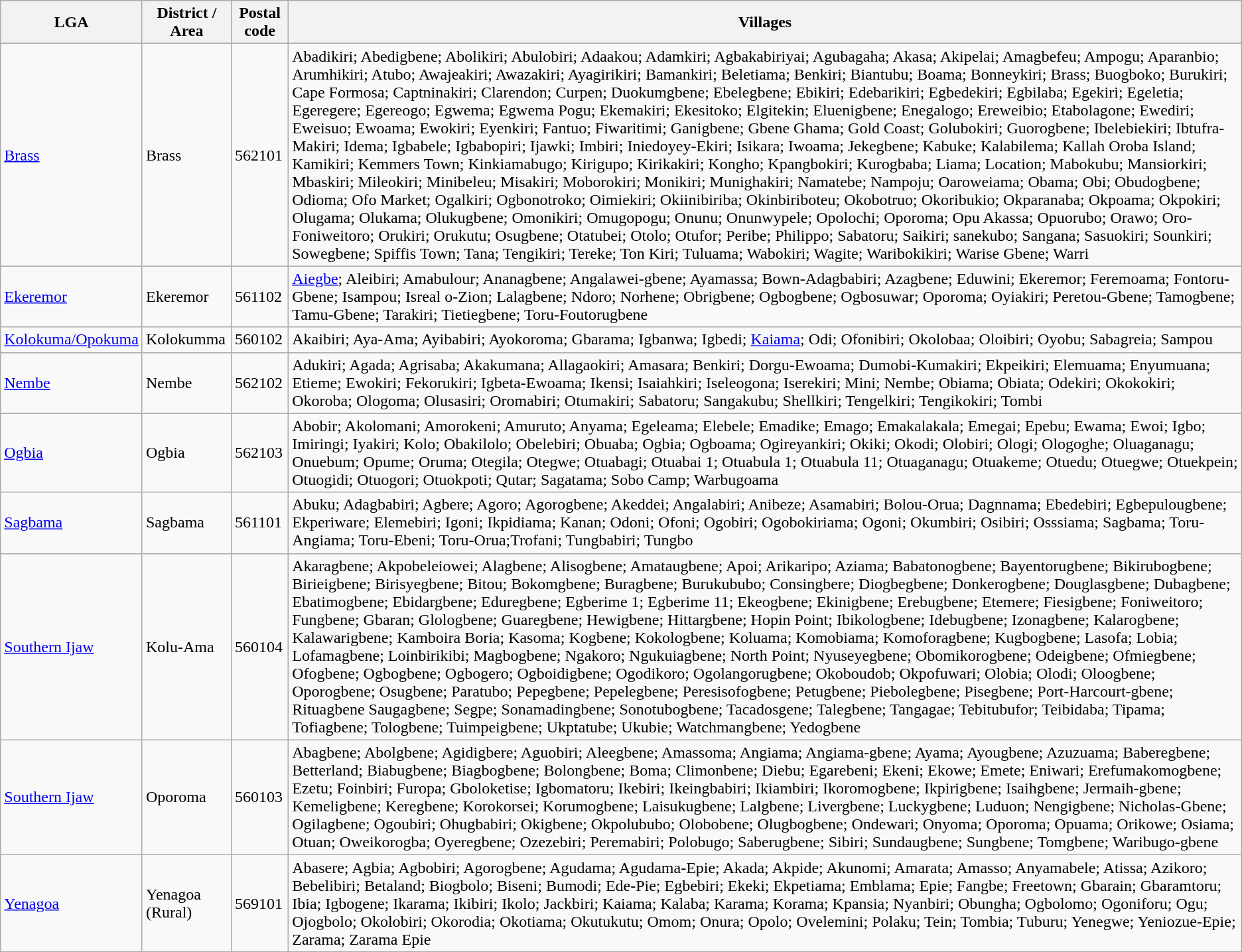<table class="wikitable sortable">
<tr>
<th>LGA</th>
<th>District / Area</th>
<th>Postal code</th>
<th>Villages</th>
</tr>
<tr>
<td><a href='#'>Brass</a></td>
<td>Brass</td>
<td>562101</td>
<td>Abadikiri; Abedigbene; Abolikiri; Abulobiri; Adaakou; Adamkiri; Agbakabiriyai; Agubagaha; Akasa; Akipelai; Amagbefeu; Ampogu; Aparanbio; Arumhikiri; Atubo; Awajeakiri; Awazakiri; Ayagirikiri; Bamankiri; Beletiama; Benkiri; Biantubu; Boama; Bonneykiri; Brass; Buogboko; Burukiri; Cape Formosa; Captninakiri; Clarendon; Curpen; Duokumgbene; Ebelegbene; Ebikiri; Edebarikiri; Egbedekiri; Egbilaba; Egekiri; Egeletia; Egeregere; Egereogo; Egwema; Egwema Pogu; Ekemakiri; Ekesitoko; Elgitekin; Eluenigbene; Enegalogo; Ereweibio; Etabolagone; Ewediri; Eweisuo; Ewoama; Ewokiri; Eyenkiri; Fantuo; Fiwaritimi; Ganigbene; Gbene Ghama; Gold Coast; Golubokiri; Guorogbene; Ibelebiekiri; Ibtufra-Makiri; Idema; Igbabele; Igbabopiri; Ijawki; Imbiri; Iniedoyey-Ekiri; Isikara; Iwoama; Jekegbene; Kabuke; Kalabilema; Kallah Oroba Island; Kamikiri; Kemmers Town; Kinkiamabugo; Kirigupo; Kirikakiri; Kongho; Kpangbokiri; Kurogbaba; Liama; Location; Mabokubu; Mansiorkiri; Mbaskiri; Mileokiri; Minibeleu; Misakiri; Moborokiri; Monikiri; Munighakiri; Namatebe; Nampoju; Oaroweiama; Obama; Obi; Obudogbene; Odioma; Ofo Market; Ogalkiri; Ogbonotroko; Oimiekiri; Okiinibiriba; Okinbiriboteu; Okobotruo; Okoribukio; Okparanaba; Okpoama; Okpokiri; Olugama; Olukama; Olukugbene; Omonikiri; Omugopogu; Onunu; Onunwypele; Opolochi; Oporoma; Opu Akassa; Opuorubo; Orawo; Oro-Foniweitoro; Orukiri; Orukutu; Osugbene; Otatubei; Otolo; Otufor; Peribe; Philippo; Sabatoru; Saikiri; sanekubo; Sangana; Sasuokiri; Sounkiri; Sowegbene; Spiffis Town; Tana; Tengikiri; Tereke; Ton Kiri; Tuluama; Wabokiri; Wagite; Waribokikiri; Warise Gbene; Warri</td>
</tr>
<tr>
<td><a href='#'>Ekeremor</a></td>
<td>Ekeremor</td>
<td>561102</td>
<td><a href='#'>Aiegbe</a>; Aleibiri; Amabulour; Ananagbene; Angalawei-gbene; Ayamassa; Bown-Adagbabiri; Azagbene; Eduwini; Ekeremor; Feremoama; Fontoru-Gbene; Isampou; Isreal o-Zion; Lalagbene; Ndoro; Norhene; Obrigbene; Ogbogbene; Ogbosuwar; Oporoma; Oyiakiri; Peretou-Gbene; Tamogbene; Tamu-Gbene; Tarakiri; Tietiegbene; Toru-Foutorugbene</td>
</tr>
<tr>
<td><a href='#'>Kolokuma/Opokuma</a></td>
<td>Kolokumma</td>
<td>560102</td>
<td>Akaibiri; Aya-Ama; Ayibabiri; Ayokoroma; Gbarama; Igbanwa; Igbedi; <a href='#'>Kaiama</a>; Odi; Ofonibiri; Okolobaa; Oloibiri; Oyobu; Sabagreia; Sampou</td>
</tr>
<tr>
<td><a href='#'>Nembe</a></td>
<td>Nembe</td>
<td>562102</td>
<td>Adukiri; Agada; Agrisaba; Akakumana; Allagaokiri; Amasara; Benkiri; Dorgu-Ewoama; Dumobi-Kumakiri; Ekpeikiri; Elemuama; Enyumuana; Etieme; Ewokiri; Fekorukiri; Igbeta-Ewoama; Ikensi; Isaiahkiri; Iseleogona; Iserekiri; Mini; Nembe; Obiama; Obiata; Odekiri; Okokokiri; Okoroba; Ologoma; Olusasiri; Oromabiri; Otumakiri; Sabatoru; Sangakubu; Shellkiri; Tengelkiri; Tengikokiri; Tombi</td>
</tr>
<tr>
<td><a href='#'>Ogbia</a></td>
<td>Ogbia</td>
<td>562103</td>
<td>Abobir; Akolomani; Amorokeni; Amuruto; Anyama; Egeleama; Elebele; Emadike; Emago; Emakalakala; Emegai; Epebu; Ewama; Ewoi; Igbo; Imiringi; Iyakiri; Kolo; Obakilolo; Obelebiri; Obuaba; Ogbia; Ogboama; Ogireyankiri; Okiki; Okodi; Olobiri; Ologi; Ologoghe; Oluaganagu; Onuebum; Opume; Oruma; Otegila; Otegwe; Otuabagi; Otuabai 1; Otuabula 1; Otuabula 11; Otuaganagu; Otuakeme; Otuedu; Otuegwe; Otuekpein; Otuogidi; Otuogori; Otuokpoti; Qutar; Sagatama; Sobo Camp; Warbugoama</td>
</tr>
<tr>
<td><a href='#'>Sagbama</a></td>
<td>Sagbama</td>
<td>561101</td>
<td>Abuku; Adagbabiri; Agbere; Agoro; Agorogbene; Akeddei; Angalabiri; Anibeze; Asamabiri; Bolou-Orua;  Dagnnama; Ebedebiri; Egbepulougbene; Ekperiware; Elemebiri; Igoni; Ikpidiama; Kanan; Odoni; Ofoni; Ogobiri; Ogobokiriama; Ogoni; Okumbiri; Osibiri; Osssiama; Sagbama; Toru-Angiama; Toru-Ebeni; Toru-Orua;Trofani; Tungbabiri; Tungbo</td>
</tr>
<tr>
<td><a href='#'>Southern Ijaw</a></td>
<td>Kolu-Ama</td>
<td>560104</td>
<td>Akaragbene; Akpobeleiowei; Alagbene; Alisogbene; Amataugbene; Apoi; Arikaripo; Aziama; Babatonogbene; Bayentorugbene; Bikirubogbene; Birieigbene; Birisyegbene; Bitou; Bokomgbene; Buragbene; Burukububo; Consingbere; Diogbegbene; Donkerogbene; Douglasgbene; Dubagbene; Ebatimogbene; Ebidargbene; Eduregbene; Egberime 1; Egberime 11; Ekeogbene; Ekinigbene; Erebugbene; Etemere; Fiesigbene; Foniweitoro; Fungbene; Gbaran; Glologbene; Guaregbene; Hewigbene; Hittargbene; Hopin Point; Ibikologbene; Idebugbene; Izonagbene; Kalarogbene; Kalawarigbene; Kamboira Boria; Kasoma; Kogbene; Kokologbene; Koluama; Komobiama; Komoforagbene; Kugbogbene; Lasofa; Lobia; Lofamagbene; Loinbirikibi; Magbogbene; Ngakoro; Ngukuiagbene; North Point; Nyuseyegbene; Obomikorogbene; Odeigbene; Ofmiegbene; Ofogbene; Ogbogbene; Ogbogero; Ogboidigbene; Ogodikoro; Ogolangorugbene; Okoboudob; Okpofuwari; Olobia; Olodi; Oloogbene; Oporogbene; Osugbene; Paratubo; Pepegbene; Pepelegbene; Peresisofogbene; Petugbene; Piebolegbene; Pisegbene; Port-Harcourt-gbene; Rituagbene Saugagbene; Segpe; Sonamadingbene; Sonotubogbene; Tacadosgene; Talegbene; Tangagae; Tebitubufor; Teibidaba; Tipama; Tofiagbene; Tologbene; Tuimpeigbene; Ukptatube; Ukubie; Watchmangbene; Yedogbene</td>
</tr>
<tr>
<td><a href='#'>Southern Ijaw</a></td>
<td>Oporoma</td>
<td>560103</td>
<td>Abagbene; Abolgbene; Agidigbere; Aguobiri; Aleegbene; Amassoma; Angiama; Angiama-gbene; Ayama; Ayougbene; Azuzuama; Baberegbene; Betterland; Biabugbene; Biagbogbene; Bolongbene; Boma; Climonbene; Diebu; Egarebeni; Ekeni; Ekowe; Emete; Eniwari; Erefumakomogbene; Ezetu; Foinbiri; Furopa; Gboloketise; Igbomatoru; Ikebiri; Ikeingbabiri; Ikiambiri; Ikoromogbene; Ikpirigbene; Isaihgbene; Jermaih-gbene; Kemeligbene; Keregbene; Korokorsei; Korumogbene; Laisukugbene; Lalgbene; Livergbene; Luckygbene; Luduon; Nengigbene; Nicholas-Gbene; Ogilagbene; Ogoubiri; Ohugbabiri; Okigbene; Okpolububo; Olobobene; Olugbogbene; Ondewari; Onyoma; Oporoma; Opuama; Orikowe; Osiama; Otuan; Oweikorogba; Oyeregbene; Ozezebiri; Peremabiri; Polobugo; Saberugbene; Sibiri; Sundaugbene; Sungbene; Tomgbene; Waribugo-gbene</td>
</tr>
<tr>
<td><a href='#'>Yenagoa</a></td>
<td>Yenagoa (Rural)</td>
<td>569101</td>
<td>Abasere; Agbia; Agbobiri; Agorogbene; Agudama; Agudama-Epie; Akada; Akpide; Akunomi; Amarata; Amasso; Anyamabele; Atissa; Azikoro; Bebelibiri; Betaland; Biogbolo; Biseni; Bumodi; Ede-Pie; Egbebiri; Ekeki; Ekpetiama; Emblama; Epie; Fangbe; Freetown; Gbarain; Gbaramtoru; Ibia; Igbogene; Ikarama; Ikibiri; Ikolo; Jackbiri; Kaiama; Kalaba; Karama; Korama; Kpansia; Nyanbiri; Obungha; Ogbolomo; Ogoniforu; Ogu; Ojogbolo; Okolobiri; Okorodia; Okotiama; Okutukutu; Omom; Onura; Opolo; Ovelemini; Polaku; Tein; Tombia; Tuburu; Yenegwe; Yeniozue-Epie; Zarama; Zarama Epie</td>
</tr>
</table>
